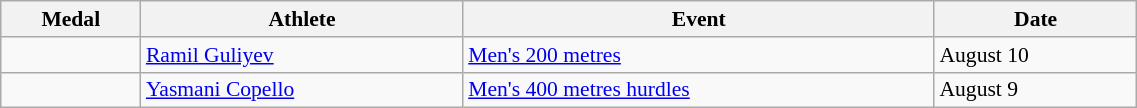<table class="wikitable" style="font-size:90%" width=60%>
<tr>
<th>Medal</th>
<th>Athlete</th>
<th>Event</th>
<th>Date</th>
</tr>
<tr>
<td></td>
<td><a href='#'>Ramil Guliyev</a></td>
<td><a href='#'>Men's 200 metres</a></td>
<td>August 10 </td>
</tr>
<tr>
<td></td>
<td><a href='#'>Yasmani Copello</a></td>
<td><a href='#'>Men's 400 metres hurdles</a></td>
<td>August 9 </td>
</tr>
</table>
